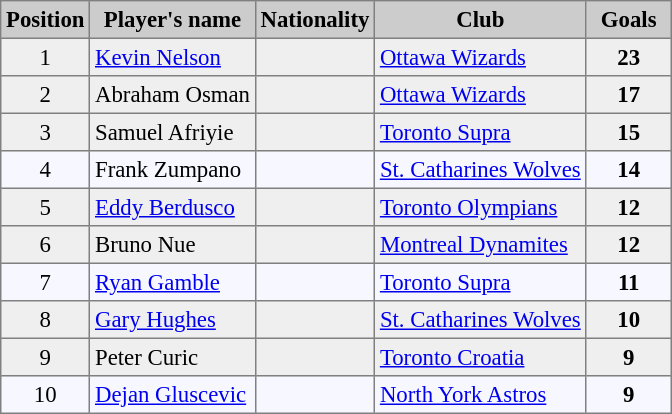<table bgcolor="#f7f8ff" cellpadding="3" cellspacing="0" border="1" style="font-size: 95%; border: gray solid 1px; border-collapse: collapse;">
<tr bgcolor="#CCCCCC">
<th width="50px">Position</th>
<th>Player's name</th>
<th>Nationality</th>
<th>Club</th>
<th width="50px">Goals</th>
</tr>
<tr bgcolor="#EFEFEF" align="center">
<td>1</td>
<td align="left"><a href='#'>Kevin Nelson</a></td>
<td align="left"></td>
<td align="left"><a href='#'>Ottawa Wizards</a></td>
<td><strong>23</strong></td>
</tr>
<tr bgcolor="#EFEFEF" align="center">
<td>2</td>
<td align="left">Abraham Osman</td>
<td align="left"></td>
<td align="left"><a href='#'>Ottawa Wizards</a></td>
<td><strong>17</strong></td>
</tr>
<tr bgcolor="#EFEFEF" align="center">
<td>3</td>
<td align="left">Samuel Afriyie</td>
<td align="left"></td>
<td align="left"><a href='#'>Toronto Supra</a></td>
<td><strong>15</strong></td>
</tr>
<tr align="center">
<td>4</td>
<td align="left">Frank Zumpano</td>
<td align="left"></td>
<td align="left"><a href='#'>St. Catharines Wolves</a></td>
<td><strong>14</strong></td>
</tr>
<tr bgcolor="#EFEFEF" align="center">
<td>5</td>
<td align="left"><a href='#'>Eddy Berdusco</a></td>
<td align="left"></td>
<td align="left"><a href='#'>Toronto Olympians</a></td>
<td><strong>12</strong></td>
</tr>
<tr bgcolor="#EFEFEF"  align="center">
<td>6</td>
<td align="left">Bruno Nue</td>
<td align="left"></td>
<td align="left"><a href='#'>Montreal Dynamites</a></td>
<td><strong>12</strong></td>
</tr>
<tr align="center">
<td>7</td>
<td align="left"><a href='#'>Ryan Gamble</a></td>
<td align="left"></td>
<td align="left"><a href='#'>Toronto Supra</a></td>
<td><strong>11</strong></td>
</tr>
<tr bgcolor="#EFEFEF"  align="center">
<td>8</td>
<td align="left"><a href='#'>Gary Hughes</a></td>
<td align="left"></td>
<td align="left"><a href='#'>St. Catharines Wolves</a></td>
<td><strong>10</strong></td>
</tr>
<tr bgcolor="#EFEFEF" align="center">
<td>9</td>
<td align="left">Peter Curic</td>
<td align="left"></td>
<td align="left"><a href='#'>Toronto Croatia</a></td>
<td><strong>9</strong></td>
</tr>
<tr align="center">
<td>10</td>
<td align="left"><a href='#'>Dejan Gluscevic</a></td>
<td align="left"></td>
<td align="left"><a href='#'>North York Astros</a></td>
<td><strong>9</strong></td>
</tr>
</table>
